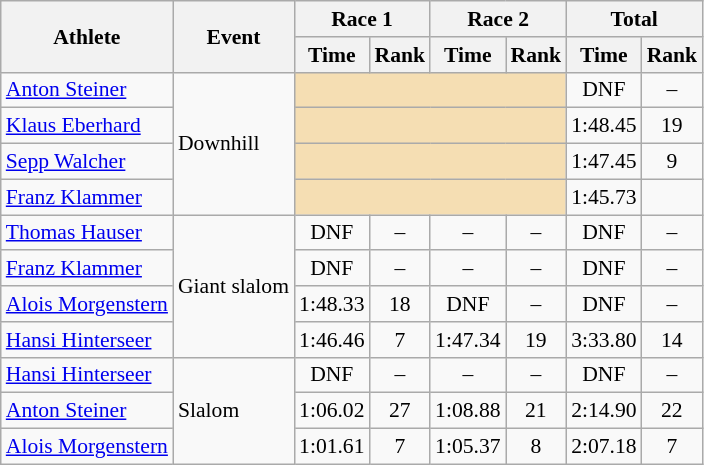<table class="wikitable" style="font-size:90%">
<tr>
<th rowspan="2">Athlete</th>
<th rowspan="2">Event</th>
<th colspan="2">Race 1</th>
<th colspan="2">Race 2</th>
<th colspan="2">Total</th>
</tr>
<tr>
<th>Time</th>
<th>Rank</th>
<th>Time</th>
<th>Rank</th>
<th>Time</th>
<th>Rank</th>
</tr>
<tr>
<td><a href='#'>Anton Steiner</a></td>
<td rowspan="4">Downhill</td>
<td colspan="4" bgcolor="wheat"></td>
<td align="center">DNF</td>
<td align="center">–</td>
</tr>
<tr>
<td><a href='#'>Klaus Eberhard</a></td>
<td colspan="4" bgcolor="wheat"></td>
<td align="center">1:48.45</td>
<td align="center">19</td>
</tr>
<tr>
<td><a href='#'>Sepp Walcher</a></td>
<td colspan="4" bgcolor="wheat"></td>
<td align="center">1:47.45</td>
<td align="center">9</td>
</tr>
<tr>
<td><a href='#'>Franz Klammer</a></td>
<td colspan="4" bgcolor="wheat"></td>
<td align="center">1:45.73</td>
<td align="center"></td>
</tr>
<tr>
<td><a href='#'>Thomas Hauser</a></td>
<td rowspan="4">Giant slalom</td>
<td align="center">DNF</td>
<td align="center">–</td>
<td align="center">–</td>
<td align="center">–</td>
<td align="center">DNF</td>
<td align="center">–</td>
</tr>
<tr>
<td><a href='#'>Franz Klammer</a></td>
<td align="center">DNF</td>
<td align="center">–</td>
<td align="center">–</td>
<td align="center">–</td>
<td align="center">DNF</td>
<td align="center">–</td>
</tr>
<tr>
<td><a href='#'>Alois Morgenstern</a></td>
<td align="center">1:48.33</td>
<td align="center">18</td>
<td align="center">DNF</td>
<td align="center">–</td>
<td align="center">DNF</td>
<td align="center">–</td>
</tr>
<tr>
<td><a href='#'>Hansi Hinterseer</a></td>
<td align="center">1:46.46</td>
<td align="center">7</td>
<td align="center">1:47.34</td>
<td align="center">19</td>
<td align="center">3:33.80</td>
<td align="center">14</td>
</tr>
<tr>
<td><a href='#'>Hansi Hinterseer</a></td>
<td rowspan="3">Slalom</td>
<td align="center">DNF</td>
<td align="center">–</td>
<td align="center">–</td>
<td align="center">–</td>
<td align="center">DNF</td>
<td align="center">–</td>
</tr>
<tr>
<td><a href='#'>Anton Steiner</a></td>
<td align="center">1:06.02</td>
<td align="center">27</td>
<td align="center">1:08.88</td>
<td align="center">21</td>
<td align="center">2:14.90</td>
<td align="center">22</td>
</tr>
<tr>
<td><a href='#'>Alois Morgenstern</a></td>
<td align="center">1:01.61</td>
<td align="center">7</td>
<td align="center">1:05.37</td>
<td align="center">8</td>
<td align="center">2:07.18</td>
<td align="center">7</td>
</tr>
</table>
